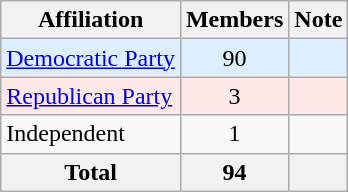<table class="wikitable">
<tr>
<th valign="bottom">Affiliation</th>
<th valign="bottom">Members</th>
<th valign="bottom">Note</th>
</tr>
<tr>
<td bgcolor=#DDEEFF><a href='#'>Democratic Party</a></td>
<td bgcolor=#DDEEFF align="center">90</td>
<td bgcolor=#DDEEFF></td>
</tr>
<tr>
<td bgcolor=#FFE8E8><a href='#'>Republican Party</a></td>
<td bgcolor=#FFE8E8 align="center">3</td>
<td bgcolor=#FFE8E8></td>
</tr>
<tr>
<td>Independent</td>
<td align="center">1</td>
<td></td>
</tr>
<tr>
<th align="center"><strong>Total</strong></th>
<th align="center"><strong>94</strong></th>
<th></th>
</tr>
</table>
